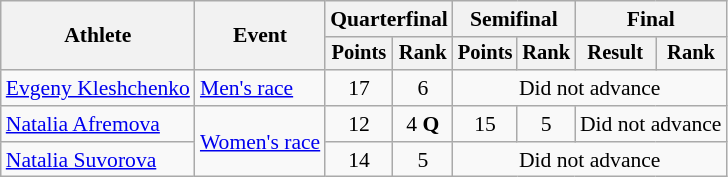<table class="wikitable" style="font-size:90%;text-align:center;">
<tr>
<th rowspan=2>Athlete</th>
<th rowspan=2>Event</th>
<th colspan=2>Quarterfinal</th>
<th colspan=2>Semifinal</th>
<th colspan=2>Final</th>
</tr>
<tr style="font-size:95%">
<th>Points</th>
<th>Rank</th>
<th>Points</th>
<th>Rank</th>
<th>Result</th>
<th>Rank</th>
</tr>
<tr>
<td align=left><a href='#'>Evgeny Kleshchenko</a></td>
<td align=left><a href='#'>Men's race</a></td>
<td>17</td>
<td>6</td>
<td colspan=4>Did not advance</td>
</tr>
<tr>
<td align=left><a href='#'>Natalia Afremova</a></td>
<td rowspan=2 align=left><a href='#'>Women's race</a></td>
<td>12</td>
<td>4 <strong>Q</strong></td>
<td>15</td>
<td>5</td>
<td colspan=2>Did not advance</td>
</tr>
<tr>
<td align=left><a href='#'>Natalia Suvorova</a></td>
<td>14</td>
<td>5</td>
<td colspan=4>Did not advance</td>
</tr>
</table>
